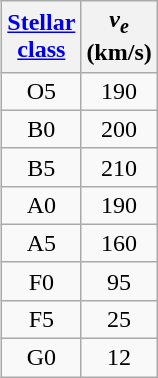<table class="wikitable" style="float: right;">
<tr>
<th><a href='#'>Stellar<br>class</a></th>
<th><em>v<sub>e</sub></em><br>(km/s)</th>
</tr>
<tr>
<td style="text-align: center;">O5</td>
<td style="text-align: center;">190</td>
</tr>
<tr>
<td style="text-align: center;">B0</td>
<td style="text-align: center;">200</td>
</tr>
<tr>
<td style="text-align: center;">B5</td>
<td style="text-align: center;">210</td>
</tr>
<tr>
<td style="text-align: center;">A0</td>
<td style="text-align: center;">190</td>
</tr>
<tr>
<td style="text-align: center;">A5</td>
<td style="text-align: center;">160</td>
</tr>
<tr>
<td style="text-align: center;">F0</td>
<td style="text-align: center;">95</td>
</tr>
<tr>
<td style="text-align: center;">F5</td>
<td style="text-align: center;">25</td>
</tr>
<tr>
<td style="text-align: center;">G0</td>
<td style="text-align: center;">12</td>
</tr>
</table>
